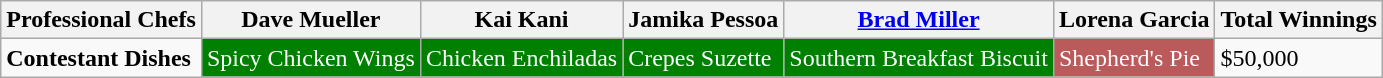<table class="wikitable">
<tr>
<th>Professional Chefs</th>
<th>Dave Mueller</th>
<th>Kai Kani</th>
<th>Jamika Pessoa</th>
<th><a href='#'>Brad Miller</a></th>
<th>Lorena Garcia</th>
<th>Total Winnings</th>
</tr>
<tr>
<td><strong>Contestant Dishes</strong></td>
<td style="background: green; color: white">Spicy Chicken Wings</td>
<td style="background: green; color: white">Chicken Enchiladas</td>
<td style="background: green; color: white">Crepes Suzette</td>
<td style= "background: green; color: white">Southern Breakfast Biscuit</td>
<td style="background: #BA5A5A; color: white">Shepherd's Pie</td>
<td>$50,000</td>
</tr>
</table>
